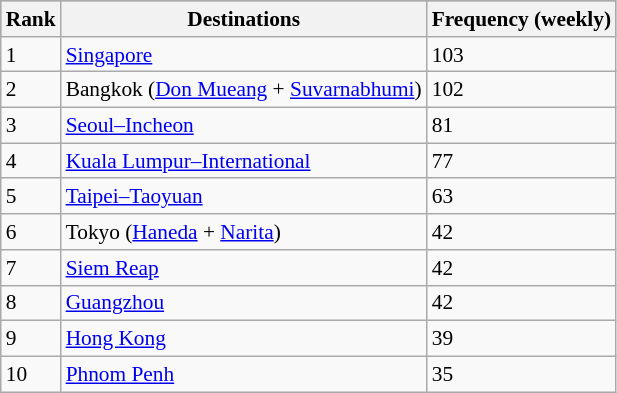<table class="wikitable sortable" style="font-size:89%; align=center;">
<tr style="background:darkgrey;">
<th>Rank</th>
<th>Destinations</th>
<th>Frequency (weekly)</th>
</tr>
<tr>
<td>1</td>
<td> <a href='#'>Singapore</a></td>
<td>103</td>
</tr>
<tr>
<td>2</td>
<td> Bangkok (<a href='#'>Don Mueang</a> + <a href='#'>Suvarnabhumi</a>)</td>
<td>102</td>
</tr>
<tr>
<td>3</td>
<td> <a href='#'>Seoul–Incheon</a></td>
<td>81</td>
</tr>
<tr>
<td>4</td>
<td> <a href='#'>Kuala Lumpur–International</a></td>
<td>77</td>
</tr>
<tr>
<td>5</td>
<td> <a href='#'>Taipei–Taoyuan</a></td>
<td>63</td>
</tr>
<tr>
<td>6</td>
<td> Tokyo (<a href='#'>Haneda</a> + <a href='#'>Narita</a>)</td>
<td>42</td>
</tr>
<tr>
<td>7</td>
<td> <a href='#'>Siem Reap</a></td>
<td>42</td>
</tr>
<tr>
<td>8</td>
<td> <a href='#'>Guangzhou</a></td>
<td>42</td>
</tr>
<tr>
<td>9</td>
<td> <a href='#'>Hong Kong</a></td>
<td>39</td>
</tr>
<tr>
<td>10</td>
<td> <a href='#'>Phnom Penh</a></td>
<td>35</td>
</tr>
</table>
